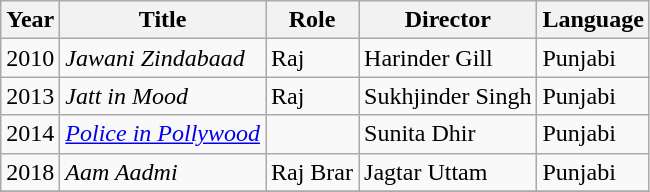<table class="wikitable">
<tr>
<th>Year</th>
<th>Title</th>
<th>Role</th>
<th>Director</th>
<th>Language</th>
</tr>
<tr>
<td>2010</td>
<td><em>Jawani Zindabaad</em></td>
<td>Raj</td>
<td>Harinder Gill</td>
<td>Punjabi</td>
</tr>
<tr>
<td>2013</td>
<td><em>Jatt in Mood</em></td>
<td>Raj</td>
<td>Sukhjinder Singh</td>
<td>Punjabi</td>
</tr>
<tr>
<td>2014</td>
<td><em><a href='#'>Police in Pollywood</a></em></td>
<td></td>
<td>Sunita Dhir</td>
<td>Punjabi</td>
</tr>
<tr>
<td>2018</td>
<td><em>Aam Aadmi</em></td>
<td>Raj Brar</td>
<td>Jagtar Uttam</td>
<td>Punjabi</td>
</tr>
<tr>
</tr>
</table>
